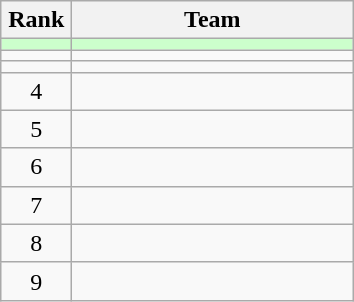<table class="wikitable" style="text-align: center;">
<tr>
<th width=40>Rank</th>
<th width=180>Team</th>
</tr>
<tr bgcolor=ccffcc>
<td></td>
<td style="text-align: left;"></td>
</tr>
<tr>
<td></td>
<td style="text-align: left;"></td>
</tr>
<tr>
<td></td>
<td style="text-align: left;"></td>
</tr>
<tr>
<td>4</td>
<td style="text-align: left;"></td>
</tr>
<tr>
<td>5</td>
<td style="text-align: left;"></td>
</tr>
<tr>
<td>6</td>
<td style="text-align: left;"></td>
</tr>
<tr>
<td>7</td>
<td style="text-align: left;"></td>
</tr>
<tr>
<td>8</td>
<td style="text-align: left;"></td>
</tr>
<tr>
<td>9</td>
<td style="text-align: left;"></td>
</tr>
</table>
